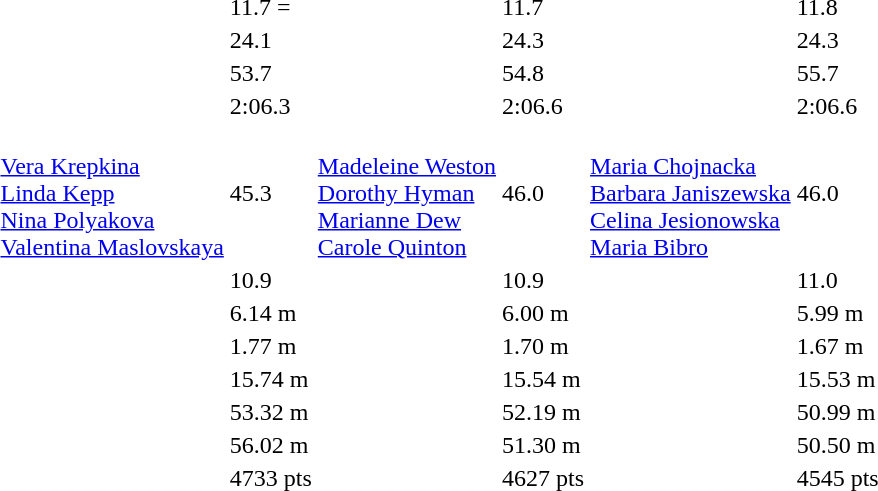<table>
<tr>
<td></td>
<td></td>
<td>11.7 =</td>
<td></td>
<td>11.7</td>
<td></td>
<td>11.8</td>
</tr>
<tr>
<td></td>
<td></td>
<td>24.1</td>
<td></td>
<td>24.3</td>
<td></td>
<td>24.3</td>
</tr>
<tr>
<td></td>
<td></td>
<td>53.7 </td>
<td></td>
<td>54.8</td>
<td></td>
<td>55.7</td>
</tr>
<tr>
<td></td>
<td></td>
<td>2:06.3 </td>
<td></td>
<td>2:06.6</td>
<td></td>
<td>2:06.6</td>
</tr>
<tr>
<td></td>
<td><br><a href='#'>Vera Krepkina</a><br><a href='#'>Linda Kepp</a><br><a href='#'>Nina Polyakova</a><br><a href='#'>Valentina Maslovskaya</a></td>
<td>45.3 </td>
<td><br><a href='#'>Madeleine Weston</a><br><a href='#'>Dorothy Hyman</a><br><a href='#'>Marianne Dew</a><br><a href='#'>Carole Quinton</a></td>
<td>46.0</td>
<td><br><a href='#'>Maria Chojnacka</a><br><a href='#'>Barbara Janiszewska</a><br><a href='#'>Celina Jesionowska</a><br><a href='#'>Maria Bibro</a></td>
<td>46.0</td>
</tr>
<tr>
<td></td>
<td></td>
<td>10.9 </td>
<td></td>
<td>10.9</td>
<td></td>
<td>11.0</td>
</tr>
<tr>
<td></td>
<td></td>
<td>6.14 m </td>
<td></td>
<td>6.00 m</td>
<td></td>
<td>5.99 m</td>
</tr>
<tr>
<td></td>
<td></td>
<td>1.77 m </td>
<td></td>
<td>1.70 m</td>
<td></td>
<td>1.67 m</td>
</tr>
<tr>
<td></td>
<td></td>
<td>15.74 m </td>
<td></td>
<td>15.54 m</td>
<td></td>
<td>15.53 m</td>
</tr>
<tr>
<td></td>
<td></td>
<td>53.32 m </td>
<td></td>
<td>52.19 m</td>
<td></td>
<td>50.99 m</td>
</tr>
<tr>
<td></td>
<td></td>
<td>56.02 m </td>
<td></td>
<td>51.30 m</td>
<td></td>
<td>50.50 m</td>
</tr>
<tr>
<td></td>
<td></td>
<td>4733 pts </td>
<td></td>
<td>4627 pts</td>
<td></td>
<td>4545 pts</td>
</tr>
</table>
